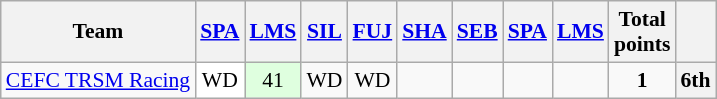<table class="wikitable" style="font-size: 90%; text-align:center;">
<tr>
<th valign="middle">Team</th>
<th><a href='#'>SPA</a><br></th>
<th><a href='#'>LMS</a><br></th>
<th><a href='#'>SIL</a><br></th>
<th><a href='#'>FUJ</a><br></th>
<th><a href='#'>SHA</a><br></th>
<th><a href='#'>SEB</a><br></th>
<th><a href='#'>SPA</a><br></th>
<th><a href='#'>LMS</a><br></th>
<th valign="middle">Total<br>points</th>
<th valign="middle"></th>
</tr>
<tr>
<td align="left"> <a href='#'>CEFC TRSM Racing</a></td>
<td style="background:#FFFFFF;">WD</td>
<td style="background:#DFFFDF;">41</td>
<td>WD</td>
<td>WD</td>
<td></td>
<td></td>
<td></td>
<td></td>
<td><strong>1</strong></td>
<th>6th</th>
</tr>
</table>
